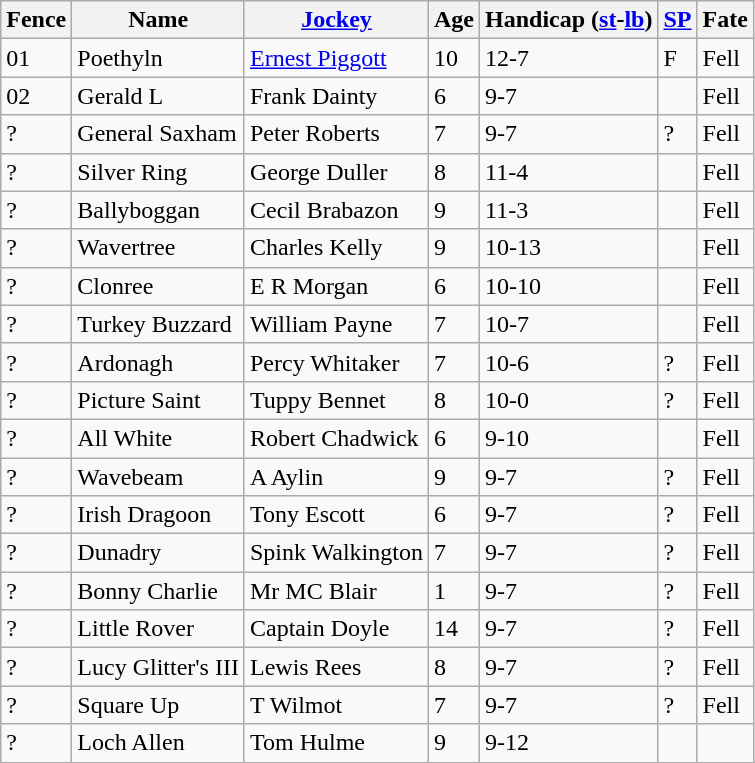<table class="wikitable sortable">
<tr>
<th>Fence</th>
<th>Name</th>
<th><a href='#'>Jockey</a></th>
<th>Age</th>
<th>Handicap (<a href='#'>st</a>-<a href='#'>lb</a>)</th>
<th><a href='#'>SP</a></th>
<th>Fate</th>
</tr>
<tr>
<td>01</td>
<td>Poethyln</td>
<td><a href='#'>Ernest Piggott</a></td>
<td>10</td>
<td>12-7</td>
<td> F</td>
<td>Fell</td>
</tr>
<tr>
<td>02</td>
<td>Gerald L</td>
<td>Frank Dainty</td>
<td>6</td>
<td>9-7</td>
<td></td>
<td>Fell</td>
</tr>
<tr>
<td>?</td>
<td>General Saxham</td>
<td>Peter Roberts</td>
<td>7</td>
<td>9-7</td>
<td>?</td>
<td>Fell</td>
</tr>
<tr>
<td>?</td>
<td>Silver Ring</td>
<td>George Duller</td>
<td>8</td>
<td>11-4</td>
<td></td>
<td>Fell</td>
</tr>
<tr>
<td>?</td>
<td>Ballyboggan</td>
<td>Cecil Brabazon</td>
<td>9</td>
<td>11-3</td>
<td></td>
<td>Fell</td>
</tr>
<tr>
<td>?</td>
<td>Wavertree</td>
<td>Charles Kelly</td>
<td>9</td>
<td>10-13</td>
<td></td>
<td>Fell</td>
</tr>
<tr>
<td>?</td>
<td>Clonree</td>
<td>E R Morgan</td>
<td>6</td>
<td>10-10</td>
<td></td>
<td>Fell</td>
</tr>
<tr>
<td>?</td>
<td>Turkey Buzzard</td>
<td>William Payne</td>
<td>7</td>
<td>10-7</td>
<td></td>
<td>Fell</td>
</tr>
<tr>
<td>?</td>
<td>Ardonagh</td>
<td>Percy Whitaker</td>
<td>7</td>
<td>10-6</td>
<td>?</td>
<td>Fell</td>
</tr>
<tr>
<td>?</td>
<td>Picture Saint</td>
<td>Tuppy Bennet</td>
<td>8</td>
<td>10-0</td>
<td>?</td>
<td>Fell</td>
</tr>
<tr>
<td>?</td>
<td>All White</td>
<td>Robert Chadwick</td>
<td>6</td>
<td>9-10</td>
<td></td>
<td>Fell</td>
</tr>
<tr>
<td>?</td>
<td>Wavebeam</td>
<td>A Aylin</td>
<td>9</td>
<td>9-7</td>
<td>?</td>
<td>Fell</td>
</tr>
<tr>
<td>?</td>
<td>Irish Dragoon</td>
<td>Tony Escott</td>
<td>6</td>
<td>9-7</td>
<td>?</td>
<td>Fell</td>
</tr>
<tr>
<td>?</td>
<td>Dunadry</td>
<td>Spink Walkington</td>
<td>7</td>
<td>9-7</td>
<td>?</td>
<td>Fell</td>
</tr>
<tr>
<td>?</td>
<td>Bonny Charlie</td>
<td>Mr MC Blair</td>
<td>1</td>
<td>9-7</td>
<td>?</td>
<td>Fell</td>
</tr>
<tr>
<td>?</td>
<td>Little Rover</td>
<td>Captain Doyle</td>
<td>14</td>
<td>9-7</td>
<td>?</td>
<td>Fell</td>
</tr>
<tr>
<td>?</td>
<td>Lucy Glitter's III</td>
<td>Lewis Rees</td>
<td>8</td>
<td>9-7</td>
<td>?</td>
<td>Fell</td>
</tr>
<tr>
<td>?</td>
<td>Square Up</td>
<td>T Wilmot</td>
<td>7</td>
<td>9-7</td>
<td>?</td>
<td>Fell</td>
</tr>
<tr>
<td>?</td>
<td>Loch Allen</td>
<td>Tom Hulme</td>
<td>9</td>
<td>9-12</td>
<td></td>
<td></td>
</tr>
<tr>
</tr>
</table>
